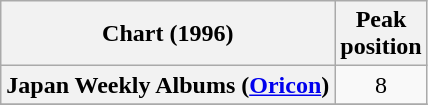<table class="wikitable sortable plainrowheaders" style="text-align:center;">
<tr>
<th scope="col">Chart (1996)</th>
<th scope="col">Peak<br>position</th>
</tr>
<tr>
<th scope="row">Japan Weekly Albums (<a href='#'>Oricon</a>)</th>
<td style="text-align:center;">8</td>
</tr>
<tr>
</tr>
</table>
